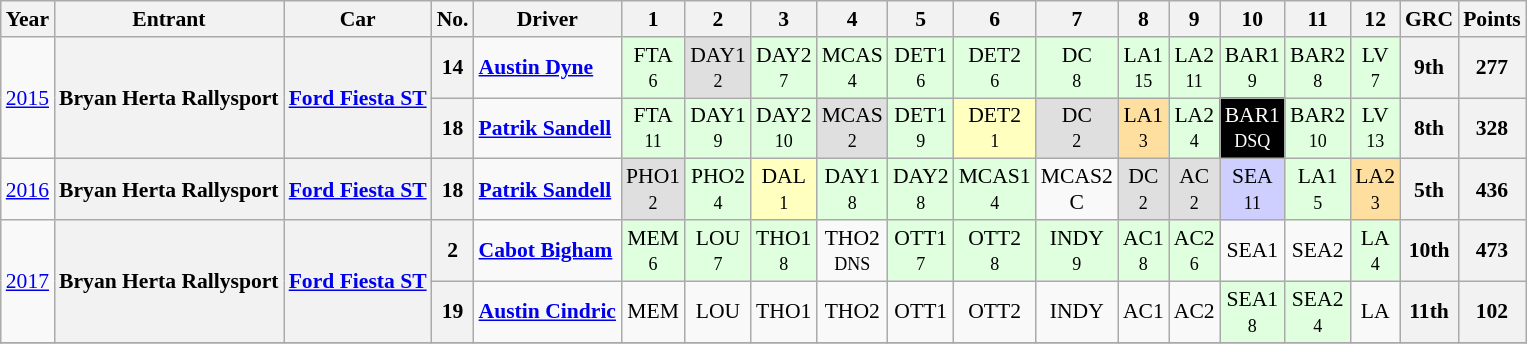<table class="wikitable" border="1" style="text-align:center; font-size:90%;">
<tr>
<th>Year</th>
<th>Entrant</th>
<th>Car</th>
<th>No.</th>
<th>Driver</th>
<th>1</th>
<th>2</th>
<th>3</th>
<th>4</th>
<th>5</th>
<th>6</th>
<th>7</th>
<th>8</th>
<th>9</th>
<th>10</th>
<th>11</th>
<th>12</th>
<th>GRC</th>
<th>Points</th>
</tr>
<tr>
<td rowspan=2><a href='#'>2015</a></td>
<th rowspan=2>Bryan Herta Rallysport</th>
<th rowspan=2><a href='#'>Ford Fiesta ST</a></th>
<th>14</th>
<td align="left"> <strong><a href='#'>Austin Dyne</a></strong></td>
<td style="background:#DFFFDF;">FTA<br><small>6</small></td>
<td style="background:#DFDFDF;">DAY1<br><small>2</small></td>
<td style="background:#DFFFDF;">DAY2<br><small>7</small></td>
<td style="background:#DFFFDF;">MCAS<br><small>4</small></td>
<td style="background:#DFFFDF;">DET1<br><small>6</small></td>
<td style="background:#DFFFDF;">DET2<br><small>6</small></td>
<td style="background:#DFFFDF;">DC<br><small>8</small></td>
<td style="background:#DFFFDF;">LA1<br><small>15</small></td>
<td style="background:#DFFFDF;">LA2<br><small>11</small></td>
<td style="background:#DFFFDF;">BAR1<br><small>9</small></td>
<td style="background:#DFFFDF;">BAR2<br><small>8</small></td>
<td style="background:#DFFFDF;">LV<br><small>7</small></td>
<th>9th</th>
<th>277</th>
</tr>
<tr>
<th>18</th>
<td align="left"> <strong><a href='#'>Patrik Sandell</a></strong></td>
<td style="background:#DFFFDF;">FTA<br><small>11</small></td>
<td style="background:#DFFFDF;">DAY1<br><small>9</small></td>
<td style="background:#DFFFDF;">DAY2<br><small>10</small></td>
<td style="background:#DFDFDF;">MCAS<br><small>2</small></td>
<td style="background:#DFFFDF;">DET1<br><small>9</small></td>
<td style="background:#FFFFBF;">DET2<br><small>1</small></td>
<td style="background:#DFDFDF;">DC<br><small>2</small></td>
<td style="background:#FFDF9F;">LA1<br><small>3</small></td>
<td style="background:#DFFFDF;">LA2<br><small>4</small></td>
<td style="background:#000000; color:white"><span>BAR1<br><small>DSQ</small></span></td>
<td style="background:#DFFFDF;">BAR2<br><small>10</small></td>
<td style="background:#DFFFDF;">LV<br><small>13</small></td>
<th>8th</th>
<th>328</th>
</tr>
<tr>
<td><a href='#'>2016</a></td>
<th>Bryan Herta Rallysport</th>
<th><a href='#'>Ford Fiesta ST</a></th>
<th>18</th>
<td align="left"> <strong><a href='#'>Patrik Sandell</a></strong></td>
<td style="background:#DFDFDF;">PHO1<br><small>2</small></td>
<td style="background:#DFFFDF;">PHO2<br><small>4</small></td>
<td style="background:#FFFFBF;">DAL<br><small>1</small></td>
<td style="background:#DFFFDF;">DAY1<br><small>8</small></td>
<td style="background:#DFFFDF;">DAY2<br><small>8</small></td>
<td style="background:#DFFFDF;">MCAS1<br><small>4</small></td>
<td>MCAS2<br>C<br></td>
<td style="background:#DFDFDF;">DC<br><small>2</small></td>
<td style="background:#DFDFDF;">AC<br><small>2</small></td>
<td style="background:#CFCFFF;">SEA<br><small>11</small></td>
<td style="background:#DFFFDF;">LA1<br><small>5</small></td>
<td style="background:#FFDF9F;">LA2<br><small>3</small></td>
<th>5th</th>
<th>436</th>
</tr>
<tr>
<td rowspan=2><a href='#'>2017</a></td>
<th rowspan=2>Bryan Herta Rallysport</th>
<th rowspan=2><a href='#'>Ford Fiesta ST</a></th>
<th>2</th>
<td align="left"> <strong><a href='#'>Cabot Bigham</a></strong></td>
<td style="background:#DFFFDF;">MEM<br><small>6</small></td>
<td style="background:#DFFFDF;">LOU<br><small>7</small></td>
<td style="background:#DFFFDF;">THO1<br><small>8</small></td>
<td>THO2<br><small>DNS</small></td>
<td style="background:#DFFFDF;">OTT1<br><small>7</small></td>
<td style="background:#DFFFDF;">OTT2<br><small>8</small></td>
<td style="background:#DFFFDF;">INDY<br><small>9</small></td>
<td style="background:#DFFFDF;">AC1<br><small>8</small></td>
<td style="background:#DFFFDF;">AC2<br><small>6</small></td>
<td>SEA1<br><small></small></td>
<td>SEA2<br><small></small></td>
<td style="background:#DFFFDF;">LA<br><small>4</small></td>
<th>10th</th>
<th>473</th>
</tr>
<tr>
<th>19</th>
<td align="left"> <strong><a href='#'>Austin Cindric</a></strong></td>
<td>MEM<br><small></small></td>
<td>LOU<br><small></small></td>
<td>THO1<br><small></small></td>
<td>THO2<br><small></small></td>
<td>OTT1<br><small></small></td>
<td>OTT2<br><small></small></td>
<td>INDY<br><small></small></td>
<td>AC1<br><small></small></td>
<td>AC2<br><small></small></td>
<td style="background:#DFFFDF;">SEA1<br><small>8</small></td>
<td style="background:#DFFFDF;">SEA2<br><small>4</small></td>
<td>LA<br><small></small></td>
<th>11th</th>
<th>102</th>
</tr>
<tr>
</tr>
</table>
